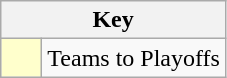<table class="wikitable" style="text-align: center;">
<tr>
<th colspan=2>Key</th>
</tr>
<tr>
<td style="background:#ffffcc; width:20px;"></td>
<td align=left>Teams to Playoffs</td>
</tr>
</table>
